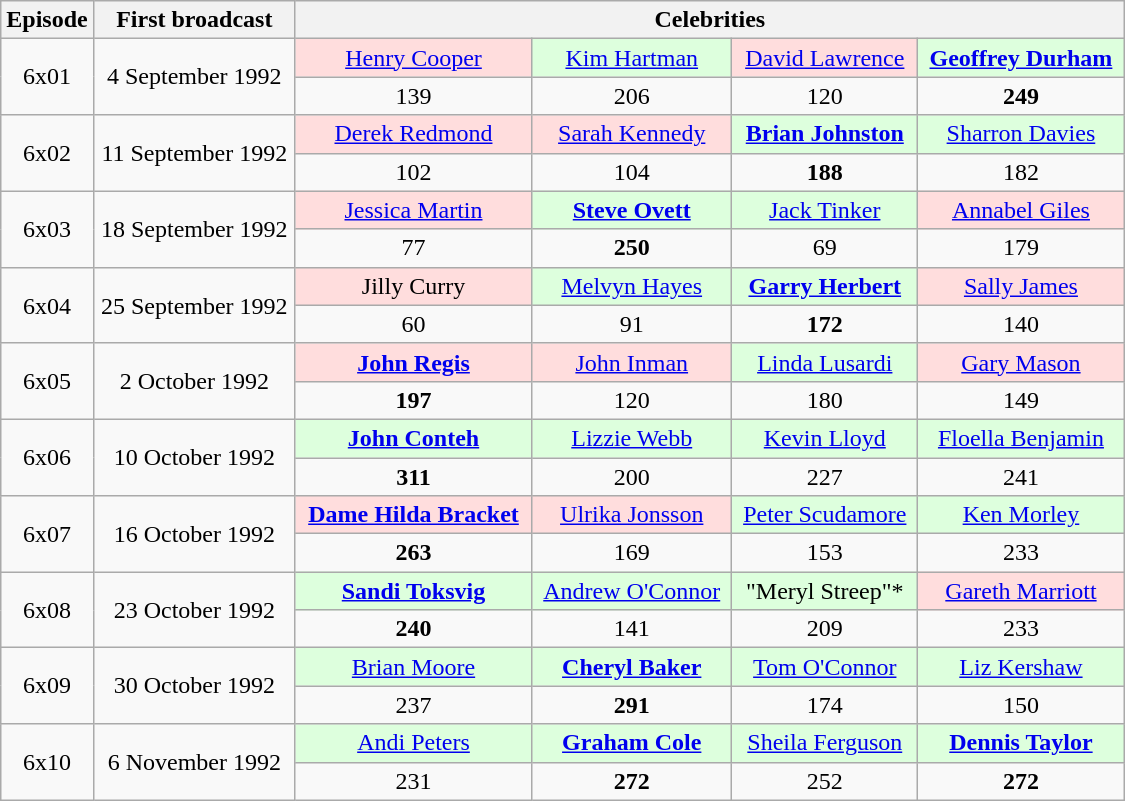<table class="wikitable" width="750px" style="text-align:center;">
<tr>
<th width="8%">Episode</th>
<th width="18%">First broadcast</th>
<th colspan="4">Celebrities</th>
</tr>
<tr>
<td rowspan="2">6x01</td>
<td rowspan="2">4 September 1992</td>
<td bgcolor="ffdddd"><a href='#'>Henry Cooper</a></td>
<td bgcolor="ddffdd"><a href='#'>Kim Hartman</a></td>
<td bgcolor="ffdddd"><a href='#'>David Lawrence</a></td>
<td bgcolor="ddffdd"><strong><a href='#'>Geoffrey Durham</a></strong></td>
</tr>
<tr>
<td>139</td>
<td>206</td>
<td>120</td>
<td><strong>249</strong></td>
</tr>
<tr>
<td rowspan="2">6x02</td>
<td rowspan="2">11 September 1992</td>
<td bgcolor="ffdddd"><a href='#'>Derek Redmond</a></td>
<td bgcolor="ffdddd"><a href='#'>Sarah Kennedy</a></td>
<td bgcolor="ddffdd"><strong><a href='#'>Brian Johnston</a></strong></td>
<td bgcolor="ddffdd"><a href='#'>Sharron Davies</a></td>
</tr>
<tr>
<td>102</td>
<td>104</td>
<td><strong>188</strong></td>
<td>182</td>
</tr>
<tr>
<td rowspan="2">6x03</td>
<td rowspan="2">18 September 1992</td>
<td bgcolor="ffdddd"><a href='#'>Jessica Martin</a></td>
<td bgcolor="ddffdd"><strong><a href='#'>Steve Ovett</a></strong></td>
<td bgcolor="ddffdd"><a href='#'>Jack Tinker</a></td>
<td bgcolor="ffdddd"><a href='#'>Annabel Giles</a></td>
</tr>
<tr>
<td>77</td>
<td><strong>250</strong></td>
<td>69</td>
<td>179</td>
</tr>
<tr>
<td rowspan="2">6x04</td>
<td rowspan="2">25 September 1992</td>
<td bgcolor="ffdddd">Jilly Curry</td>
<td bgcolor="ddffdd"><a href='#'>Melvyn Hayes</a></td>
<td bgcolor="ddffdd"><strong><a href='#'>Garry Herbert</a></strong></td>
<td bgcolor="ffdddd"><a href='#'>Sally James</a></td>
</tr>
<tr>
<td>60</td>
<td>91</td>
<td><strong>172</strong></td>
<td>140</td>
</tr>
<tr>
<td rowspan="2">6x05</td>
<td rowspan="2">2 October 1992</td>
<td bgcolor="ffdddd"><strong><a href='#'>John Regis</a></strong></td>
<td bgcolor="ffdddd"><a href='#'>John Inman</a></td>
<td bgcolor="ddffdd"><a href='#'>Linda Lusardi</a></td>
<td bgcolor="ffdddd"><a href='#'>Gary Mason</a></td>
</tr>
<tr>
<td><strong>197</strong></td>
<td>120</td>
<td>180</td>
<td>149</td>
</tr>
<tr>
<td rowspan="2">6x06</td>
<td rowspan="2">10 October 1992</td>
<td bgcolor="ddffdd"><strong><a href='#'>John Conteh</a></strong></td>
<td bgcolor="ddffdd"><a href='#'>Lizzie Webb</a></td>
<td bgcolor="ddffdd"><a href='#'>Kevin Lloyd</a></td>
<td bgcolor="ddffdd"><a href='#'>Floella Benjamin</a></td>
</tr>
<tr>
<td><strong>311</strong></td>
<td>200</td>
<td>227</td>
<td>241</td>
</tr>
<tr>
<td rowspan="2">6x07</td>
<td rowspan="2">16 October 1992</td>
<td bgcolor="ffdddd"><strong><a href='#'>Dame Hilda Bracket</a></strong></td>
<td bgcolor="ffdddd"><a href='#'>Ulrika Jonsson</a></td>
<td bgcolor="ddffdd"><a href='#'>Peter Scudamore</a></td>
<td bgcolor="ddffdd"><a href='#'>Ken Morley</a></td>
</tr>
<tr>
<td><strong>263</strong></td>
<td>169</td>
<td>153</td>
<td>233</td>
</tr>
<tr>
<td rowspan="2">6x08</td>
<td rowspan="2">23 October 1992</td>
<td bgcolor="ddffdd"><strong><a href='#'>Sandi Toksvig</a></strong></td>
<td bgcolor="ddffdd"><a href='#'>Andrew O'Connor</a></td>
<td bgcolor="ddffdd">"Meryl Streep"*</td>
<td bgcolor="ffdddd"><a href='#'>Gareth Marriott</a></td>
</tr>
<tr>
<td><strong>240</strong></td>
<td>141</td>
<td>209</td>
<td>233</td>
</tr>
<tr>
<td rowspan="2">6x09</td>
<td rowspan="2">30 October 1992</td>
<td bgcolor="ddffdd"><a href='#'>Brian Moore</a></td>
<td bgcolor="ddffdd"><strong><a href='#'>Cheryl Baker</a></strong></td>
<td bgcolor="ddffdd"><a href='#'>Tom O'Connor</a></td>
<td bgcolor="ddffdd"><a href='#'>Liz Kershaw</a></td>
</tr>
<tr>
<td>237</td>
<td><strong>291</strong></td>
<td>174</td>
<td>150</td>
</tr>
<tr>
<td rowspan="2">6x10</td>
<td rowspan="2">6 November 1992</td>
<td bgcolor="ddffdd"><a href='#'>Andi Peters</a></td>
<td bgcolor="ddffdd"><strong><a href='#'>Graham Cole</a></strong></td>
<td bgcolor="ddffdd"><a href='#'>Sheila Ferguson</a></td>
<td bgcolor="ddffdd"><strong><a href='#'>Dennis Taylor</a></strong></td>
</tr>
<tr>
<td>231</td>
<td><strong>272</strong></td>
<td>252</td>
<td><strong>272</strong></td>
</tr>
</table>
